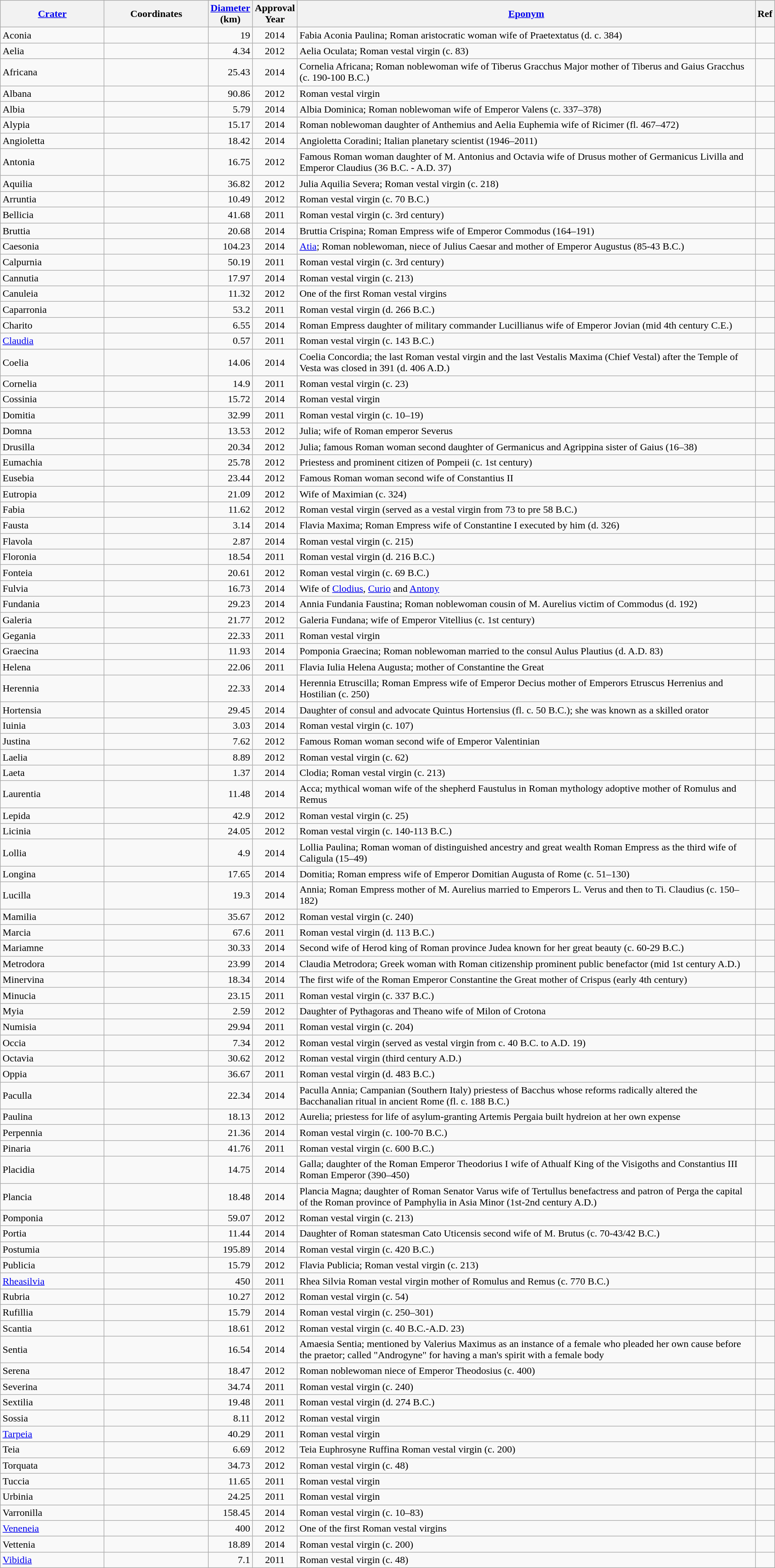<table class="wikitable sortable" style="min-width: 90%">
<tr>
<th style="width:10em"><a href='#'>Crater</a></th>
<th style="width:10em">Coordinates</th>
<th><a href='#'>Diameter</a><br>(km)</th>
<th>Approval<br>Year</th>
<th class="unsortable"><a href='#'>Eponym</a></th>
<th class="unsortable">Ref</th>
</tr>
<tr id="Aconia">
<td>Aconia</td>
<td></td>
<td align=right>19</td>
<td align=center>2014</td>
<td>Fabia Aconia Paulina; Roman aristocratic woman wife of Praetextatus (d. c. 384)</td>
<td></td>
</tr>
<tr id="Aelia">
<td>Aelia</td>
<td></td>
<td align=right>4.34</td>
<td align=center>2012</td>
<td>Aelia Oculata; Roman vestal virgin (c. 83)</td>
<td></td>
</tr>
<tr id="Africana">
<td>Africana</td>
<td></td>
<td align=right>25.43</td>
<td align=center>2014</td>
<td>Cornelia Africana; Roman noblewoman wife of Tiberus Gracchus Major mother of Tiberus and Gaius Gracchus (c. 190-100 B.C.)</td>
<td></td>
</tr>
<tr id="Albana">
<td>Albana</td>
<td></td>
<td align=right>90.86</td>
<td align=center>2012</td>
<td>Roman vestal virgin</td>
<td></td>
</tr>
<tr id="Albia">
<td>Albia</td>
<td></td>
<td align=right>5.79</td>
<td align=center>2014</td>
<td>Albia Dominica; Roman noblewoman wife of Emperor Valens (c. 337–378)</td>
<td></td>
</tr>
<tr id="Alypia">
<td>Alypia</td>
<td></td>
<td align=right>15.17</td>
<td align=center>2014</td>
<td>Roman noblewoman daughter of Anthemius and Aelia Euphemia wife of Ricimer (fl. 467–472)</td>
<td></td>
</tr>
<tr id="Angioletta">
<td>Angioletta</td>
<td></td>
<td align=right>18.42</td>
<td align=center>2014</td>
<td>Angioletta Coradini; Italian planetary scientist (1946–2011)</td>
<td></td>
</tr>
<tr id="Antonia">
<td>Antonia</td>
<td></td>
<td align=right>16.75</td>
<td align=center>2012</td>
<td>Famous Roman woman daughter of M. Antonius and Octavia wife of Drusus mother of Germanicus Livilla and Emperor Claudius (36 B.C. - A.D. 37)</td>
<td></td>
</tr>
<tr id="Aquilia">
<td>Aquilia</td>
<td></td>
<td align=right>36.82</td>
<td align=center>2012</td>
<td>Julia Aquilia Severa; Roman vestal virgin (c. 218)</td>
<td></td>
</tr>
<tr id="Arruntia">
<td>Arruntia</td>
<td></td>
<td align=right>10.49</td>
<td align=center>2012</td>
<td>Roman vestal virgin (c. 70 B.C.)</td>
<td></td>
</tr>
<tr id="Bellicia">
<td>Bellicia</td>
<td></td>
<td align=right>41.68</td>
<td align=center>2011</td>
<td>Roman vestal virgin (c. 3rd century)</td>
<td></td>
</tr>
<tr id="Bruttia">
<td>Bruttia</td>
<td></td>
<td align=right>20.68</td>
<td align=center>2014</td>
<td>Bruttia Crispina; Roman Empress wife of Emperor Commodus (164–191)</td>
<td></td>
</tr>
<tr id="Caesonia">
<td>Caesonia</td>
<td></td>
<td align=right>104.23</td>
<td align=center>2014</td>
<td><a href='#'>Atia</a>; Roman noblewoman, niece of Julius Caesar and mother of Emperor Augustus (85-43 B.C.)</td>
<td></td>
</tr>
<tr id="Calpurnia">
<td>Calpurnia</td>
<td></td>
<td align=right>50.19</td>
<td align=center>2011</td>
<td>Roman vestal virgin (c. 3rd century)</td>
<td></td>
</tr>
<tr id="Cannutia">
<td>Cannutia</td>
<td></td>
<td align=right>17.97</td>
<td align=center>2014</td>
<td>Roman vestal virgin (c. 213)</td>
<td></td>
</tr>
<tr id="Canuleia">
<td>Canuleia</td>
<td></td>
<td align=right>11.32</td>
<td align=center>2012</td>
<td>One of the first Roman vestal virgins</td>
<td></td>
</tr>
<tr id="Caparronia">
<td>Caparronia</td>
<td></td>
<td align=right>53.2</td>
<td align=center>2011</td>
<td>Roman vestal virgin (d. 266 B.C.)</td>
<td></td>
</tr>
<tr id="Charito">
<td>Charito</td>
<td></td>
<td align=right>6.55</td>
<td align=center>2014</td>
<td>Roman Empress daughter of military commander Lucillianus wife of Emperor Jovian (mid 4th century C.E.)</td>
<td></td>
</tr>
<tr id="Claudia">
<td><a href='#'>Claudia</a></td>
<td></td>
<td align=right>0.57</td>
<td align=center>2011</td>
<td>Roman vestal virgin (c. 143 B.C.)</td>
<td></td>
</tr>
<tr id="Coelia">
<td>Coelia</td>
<td></td>
<td align=right>14.06</td>
<td align=center>2014</td>
<td>Coelia Concordia; the last Roman vestal virgin and the last Vestalis Maxima (Chief Vestal) after the Temple of Vesta was closed in 391 (d. 406 A.D.)</td>
<td></td>
</tr>
<tr id="Cornelia">
<td>Cornelia</td>
<td></td>
<td align=right>14.9</td>
<td align=center>2011</td>
<td>Roman vestal virgin (c. 23)</td>
<td></td>
</tr>
<tr id="Cossinia">
<td>Cossinia</td>
<td></td>
<td align=right>15.72</td>
<td align=center>2014</td>
<td>Roman vestal virgin</td>
<td></td>
</tr>
<tr id="Domitia">
<td>Domitia</td>
<td></td>
<td align=right>32.99</td>
<td align=center>2011</td>
<td>Roman vestal virgin (c. 10–19)</td>
<td></td>
</tr>
<tr id="Domna">
<td>Domna</td>
<td></td>
<td align=right>13.53</td>
<td align=center>2012</td>
<td>Julia; wife of Roman emperor Severus</td>
<td></td>
</tr>
<tr id="Drusilla">
<td>Drusilla</td>
<td></td>
<td align=right>20.34</td>
<td align=center>2012</td>
<td>Julia; famous Roman woman second daughter of Germanicus and Agrippina sister of Gaius (16–38)</td>
<td></td>
</tr>
<tr id="Eumachia">
<td>Eumachia</td>
<td></td>
<td align=right>25.78</td>
<td align=center>2012</td>
<td>Priestess and prominent citizen of Pompeii (c. 1st century)</td>
<td></td>
</tr>
<tr id="Eusebia">
<td>Eusebia</td>
<td></td>
<td align=right>23.44</td>
<td align=center>2012</td>
<td>Famous Roman woman second wife of Constantius II</td>
<td></td>
</tr>
<tr id="Eutropia">
<td>Eutropia</td>
<td></td>
<td align=right>21.09</td>
<td align=center>2012</td>
<td>Wife of Maximian (c. 324)</td>
<td></td>
</tr>
<tr id="Fabia">
<td>Fabia</td>
<td></td>
<td align=right>11.62</td>
<td align=center>2012</td>
<td>Roman vestal virgin (served as a vestal virgin from 73 to pre 58 B.C.)</td>
<td></td>
</tr>
<tr id="Fausta">
<td>Fausta</td>
<td></td>
<td align=right>3.14</td>
<td align=center>2014</td>
<td>Flavia Maxima; Roman Empress wife of Constantine I executed by him (d. 326)</td>
<td></td>
</tr>
<tr id="Flavola">
<td>Flavola</td>
<td></td>
<td align=right>2.87</td>
<td align=center>2014</td>
<td>Roman vestal virgin (c. 215)</td>
<td></td>
</tr>
<tr id="Floronia">
<td>Floronia</td>
<td></td>
<td align=right>18.54</td>
<td align=center>2011</td>
<td>Roman vestal virgin (d. 216 B.C.)</td>
<td></td>
</tr>
<tr id="Fonteia">
<td>Fonteia</td>
<td></td>
<td align=right>20.61</td>
<td align=center>2012</td>
<td>Roman vestal virgin (c. 69 B.C.)</td>
<td></td>
</tr>
<tr id="Fulvia">
<td>Fulvia</td>
<td></td>
<td align=right>16.73</td>
<td align=center>2014</td>
<td>Wife of <a href='#'>Clodius</a>, <a href='#'>Curio</a> and <a href='#'>Antony</a></td>
<td></td>
</tr>
<tr id="Fundania">
<td>Fundania</td>
<td></td>
<td align=right>29.23</td>
<td align=center>2014</td>
<td>Annia Fundania Faustina; Roman noblewoman cousin of M. Aurelius victim of Commodus (d. 192)</td>
<td></td>
</tr>
<tr id="Galeria">
<td>Galeria</td>
<td></td>
<td align=right>21.77</td>
<td align=center>2012</td>
<td>Galeria Fundana; wife of Emperor Vitellius (c. 1st century)</td>
<td></td>
</tr>
<tr id="Gegania">
<td>Gegania</td>
<td></td>
<td align=right>22.33</td>
<td align=center>2011</td>
<td>Roman vestal virgin</td>
<td></td>
</tr>
<tr id="Graecina">
<td>Graecina</td>
<td></td>
<td align=right>11.93</td>
<td align=center>2014</td>
<td>Pomponia Graecina; Roman noblewoman married to the consul Aulus Plautius (d. A.D. 83)</td>
<td></td>
</tr>
<tr id="Helena">
<td>Helena</td>
<td></td>
<td align=right>22.06</td>
<td align=center>2011</td>
<td>Flavia Iulia Helena Augusta; mother of Constantine the Great</td>
<td></td>
</tr>
<tr id="Herennia">
<td>Herennia</td>
<td></td>
<td align=right>22.33</td>
<td align=center>2014</td>
<td>Herennia Etruscilla; Roman Empress wife of Emperor Decius mother of Emperors Etruscus Herrenius and Hostilian (c. 250)</td>
<td></td>
</tr>
<tr id="Hortensia">
<td>Hortensia</td>
<td></td>
<td align=right>29.45</td>
<td align=center>2014</td>
<td>Daughter of consul and advocate Quintus Hortensius (fl. c. 50 B.C.); she was known as a skilled orator</td>
<td></td>
</tr>
<tr id="Iuinia">
<td>Iuinia</td>
<td></td>
<td align=right>3.03</td>
<td align=center>2014</td>
<td>Roman vestal virgin (c. 107)</td>
<td></td>
</tr>
<tr id="Justina">
<td>Justina</td>
<td></td>
<td align=right>7.62</td>
<td align=center>2012</td>
<td>Famous Roman woman second wife of Emperor Valentinian</td>
<td></td>
</tr>
<tr id="Laelia">
<td>Laelia</td>
<td></td>
<td align=right>8.89</td>
<td align=center>2012</td>
<td>Roman vestal virgin (c. 62)</td>
<td></td>
</tr>
<tr id="Laeta">
<td>Laeta</td>
<td></td>
<td align=right>1.37</td>
<td align=center>2014</td>
<td>Clodia; Roman vestal virgin (c. 213)</td>
<td></td>
</tr>
<tr id="Laurentia">
<td>Laurentia</td>
<td></td>
<td align=right>11.48</td>
<td align=center>2014</td>
<td>Acca; mythical woman wife of the shepherd Faustulus in Roman mythology adoptive mother of Romulus and Remus</td>
<td></td>
</tr>
<tr id="Lepida">
<td>Lepida</td>
<td></td>
<td align=right>42.9</td>
<td align=center>2012</td>
<td>Roman vestal virgin (c. 25)</td>
<td></td>
</tr>
<tr id="Licinia">
<td>Licinia</td>
<td></td>
<td align=right>24.05</td>
<td align=center>2012</td>
<td>Roman vestal virgin (c. 140-113 B.C.)</td>
<td></td>
</tr>
<tr id="Lollia">
<td>Lollia</td>
<td></td>
<td align=right>4.9</td>
<td align=center>2014</td>
<td>Lollia Paulina; Roman woman of distinguished ancestry and great wealth Roman Empress as the third wife of Caligula (15–49)</td>
<td></td>
</tr>
<tr id="Longina">
<td>Longina</td>
<td></td>
<td align=right>17.65</td>
<td align=center>2014</td>
<td>Domitia; Roman empress wife of Emperor Domitian Augusta of Rome (c. 51–130)</td>
<td></td>
</tr>
<tr id="Lucilla">
<td>Lucilla</td>
<td></td>
<td align=right>19.3</td>
<td align=center>2014</td>
<td>Annia; Roman Empress mother of M. Aurelius married to Emperors L. Verus and then to Ti. Claudius (c. 150–182)</td>
<td></td>
</tr>
<tr id="Mamilia">
<td>Mamilia</td>
<td></td>
<td align=right>35.67</td>
<td align=center>2012</td>
<td>Roman vestal virgin (c. 240)</td>
<td></td>
</tr>
<tr id="Marcia">
<td>Marcia</td>
<td></td>
<td align=right>67.6</td>
<td align=center>2011</td>
<td>Roman vestal virgin (d. 113 B.C.)</td>
<td></td>
</tr>
<tr id="Mariamne">
<td>Mariamne</td>
<td></td>
<td align=right>30.33</td>
<td align=center>2014</td>
<td>Second wife of Herod king of Roman province Judea known for her great beauty (c. 60-29 B.C.)</td>
<td></td>
</tr>
<tr id="Metrodora">
<td>Metrodora</td>
<td></td>
<td align=right>23.99</td>
<td align=center>2014</td>
<td>Claudia Metrodora; Greek woman with Roman citizenship prominent public benefactor (mid 1st century A.D.)</td>
<td></td>
</tr>
<tr id="Minervina">
<td>Minervina</td>
<td></td>
<td align=right>18.34</td>
<td align=center>2014</td>
<td>The first wife of the Roman Emperor Constantine the Great mother of Crispus (early 4th century)</td>
<td></td>
</tr>
<tr id="Minucia">
<td>Minucia</td>
<td></td>
<td align=right>23.15</td>
<td align=center>2011</td>
<td>Roman vestal virgin (c. 337 B.C.)</td>
<td></td>
</tr>
<tr id="Myia">
<td>Myia</td>
<td></td>
<td align=right>2.59</td>
<td align=center>2012</td>
<td>Daughter of Pythagoras and Theano wife of Milon of Crotona</td>
<td></td>
</tr>
<tr id="Numisia">
<td>Numisia</td>
<td></td>
<td align=right>29.94</td>
<td align=center>2011</td>
<td>Roman vestal virgin (c. 204)</td>
<td></td>
</tr>
<tr id="Occia">
<td>Occia</td>
<td></td>
<td align=right>7.34</td>
<td align=center>2012</td>
<td>Roman vestal virgin (served as vestal virgin from c. 40 B.C. to A.D. 19)</td>
<td></td>
</tr>
<tr id="Octavia">
<td>Octavia</td>
<td></td>
<td align=right>30.62</td>
<td align=center>2012</td>
<td>Roman vestal virgin (third century A.D.)</td>
<td></td>
</tr>
<tr id="Oppia">
<td>Oppia</td>
<td></td>
<td align=right>36.67</td>
<td align=center>2011</td>
<td>Roman vestal virgin (d. 483 B.C.)</td>
<td></td>
</tr>
<tr id="Paculla">
<td>Paculla</td>
<td></td>
<td align=right>22.34</td>
<td align=center>2014</td>
<td>Paculla Annia; Campanian (Southern Italy) priestess of Bacchus whose reforms radically altered the Bacchanalian ritual in ancient Rome (fl. c. 188 B.C.)</td>
<td></td>
</tr>
<tr id="Paulina">
<td>Paulina</td>
<td></td>
<td align=right>18.13</td>
<td align=center>2012</td>
<td>Aurelia; priestess for life of asylum-granting Artemis Pergaia built hydreion at her own expense</td>
<td></td>
</tr>
<tr id="Perpennia">
<td>Perpennia</td>
<td></td>
<td align=right>21.36</td>
<td align=center>2014</td>
<td>Roman vestal virgin (c. 100-70 B.C.)</td>
<td></td>
</tr>
<tr id="Pinaria">
<td>Pinaria</td>
<td></td>
<td align=right>41.76</td>
<td align=center>2011</td>
<td>Roman vestal virgin (c. 600 B.C.)</td>
<td></td>
</tr>
<tr id="Placidia">
<td>Placidia</td>
<td></td>
<td align=right>14.75</td>
<td align=center>2014</td>
<td>Galla; daughter of the Roman Emperor Theodorius I wife of Athualf King of the Visigoths and Constantius III Roman Emperor (390–450)</td>
<td></td>
</tr>
<tr id="Plancia">
<td>Plancia</td>
<td></td>
<td align=right>18.48</td>
<td align=center>2014</td>
<td>Plancia Magna; daughter of Roman Senator Varus wife of Tertullus benefactress and patron of Perga the capital of the Roman province of Pamphylia in Asia Minor (1st-2nd century A.D.)</td>
<td></td>
</tr>
<tr id="Pomponia">
<td>Pomponia</td>
<td></td>
<td align=right>59.07</td>
<td align=center>2012</td>
<td>Roman vestal virgin (c. 213)</td>
<td></td>
</tr>
<tr id="Portia">
<td>Portia</td>
<td></td>
<td align=right>11.44</td>
<td align=center>2014</td>
<td>Daughter of Roman statesman Cato Uticensis second wife of M. Brutus (c. 70-43/42 B.C.)</td>
<td></td>
</tr>
<tr id="Postumia">
<td>Postumia</td>
<td></td>
<td align=right>195.89</td>
<td align=center>2014</td>
<td>Roman vestal virgin (c. 420 B.C.)</td>
<td></td>
</tr>
<tr id="Publicia">
<td>Publicia</td>
<td></td>
<td align=right>15.79</td>
<td align=center>2012</td>
<td>Flavia Publicia; Roman vestal virgin (c. 213)</td>
<td></td>
</tr>
<tr id="Rheasilvia">
<td><a href='#'>Rheasilvia</a></td>
<td></td>
<td align=right>450</td>
<td align=center>2011</td>
<td>Rhea Silvia Roman vestal virgin mother of Romulus and Remus (c. 770 B.C.)</td>
<td></td>
</tr>
<tr id="Rubria">
<td>Rubria</td>
<td></td>
<td align=right>10.27</td>
<td align=center>2012</td>
<td>Roman vestal virgin (c. 54)</td>
<td></td>
</tr>
<tr id="Rufillia">
<td>Rufillia</td>
<td></td>
<td align=right>15.79</td>
<td align=center>2014</td>
<td>Roman vestal virgin (c. 250–301)</td>
<td></td>
</tr>
<tr id="Scantia">
<td>Scantia</td>
<td></td>
<td align=right>18.61</td>
<td align=center>2012</td>
<td>Roman vestal virgin (c. 40 B.C.-A.D. 23)</td>
<td></td>
</tr>
<tr id="Sentia">
<td>Sentia</td>
<td></td>
<td align=right>16.54</td>
<td align=center>2014</td>
<td>Amaesia Sentia; mentioned by Valerius Maximus as an instance of a female who pleaded her own cause before the praetor; called "Androgyne" for having a man's spirit with a female body</td>
<td></td>
</tr>
<tr id="Serena">
<td>Serena</td>
<td></td>
<td align=right>18.47</td>
<td align=center>2012</td>
<td>Roman noblewoman niece of Emperor Theodosius (c. 400)</td>
<td></td>
</tr>
<tr id="Severina">
<td>Severina</td>
<td></td>
<td align=right>34.74</td>
<td align=center>2011</td>
<td>Roman vestal virgin (c. 240)</td>
<td></td>
</tr>
<tr id="Sextilia">
<td>Sextilia</td>
<td></td>
<td align=right>19.48</td>
<td align=center>2011</td>
<td>Roman vestal virgin (d. 274 B.C.)</td>
<td></td>
</tr>
<tr id="Sossia">
<td>Sossia</td>
<td></td>
<td align=right>8.11</td>
<td align=center>2012</td>
<td>Roman vestal virgin</td>
<td></td>
</tr>
<tr id="Tarpeia">
<td><a href='#'>Tarpeia</a></td>
<td></td>
<td align=right>40.29</td>
<td align=center>2011</td>
<td>Roman vestal virgin</td>
<td></td>
</tr>
<tr id="Teia">
<td>Teia</td>
<td></td>
<td align=right>6.69</td>
<td align=center>2012</td>
<td>Teia Euphrosyne Ruffina Roman vestal virgin (c. 200)</td>
<td></td>
</tr>
<tr id="Torquata">
<td>Torquata</td>
<td></td>
<td align=right>34.73</td>
<td align=center>2012</td>
<td>Roman vestal virgin (c. 48)</td>
<td></td>
</tr>
<tr id="Tuccia">
<td>Tuccia</td>
<td></td>
<td align=right>11.65</td>
<td align=center>2011</td>
<td>Roman vestal virgin</td>
<td></td>
</tr>
<tr id="Urbinia">
<td>Urbinia</td>
<td></td>
<td align=right>24.25</td>
<td align=center>2011</td>
<td>Roman vestal virgin</td>
<td></td>
</tr>
<tr id="Varronilla">
<td>Varronilla</td>
<td></td>
<td align=right>158.45</td>
<td align=center>2014</td>
<td>Roman vestal virgin (c. 10–83)</td>
<td></td>
</tr>
<tr id="Veneneia">
<td><a href='#'>Veneneia</a></td>
<td></td>
<td align=right>400</td>
<td align=center>2012</td>
<td>One of the first Roman vestal virgins</td>
<td></td>
</tr>
<tr id="Vettenia">
<td>Vettenia</td>
<td></td>
<td align=right>18.89</td>
<td align=center>2014</td>
<td>Roman vestal virgin (c. 200)</td>
<td></td>
</tr>
<tr id="Vibidia">
<td><a href='#'>Vibidia</a></td>
<td></td>
<td align=right>7.1</td>
<td align=center>2011</td>
<td>Roman vestal virgin (c. 48)</td>
<td></td>
</tr>
</table>
